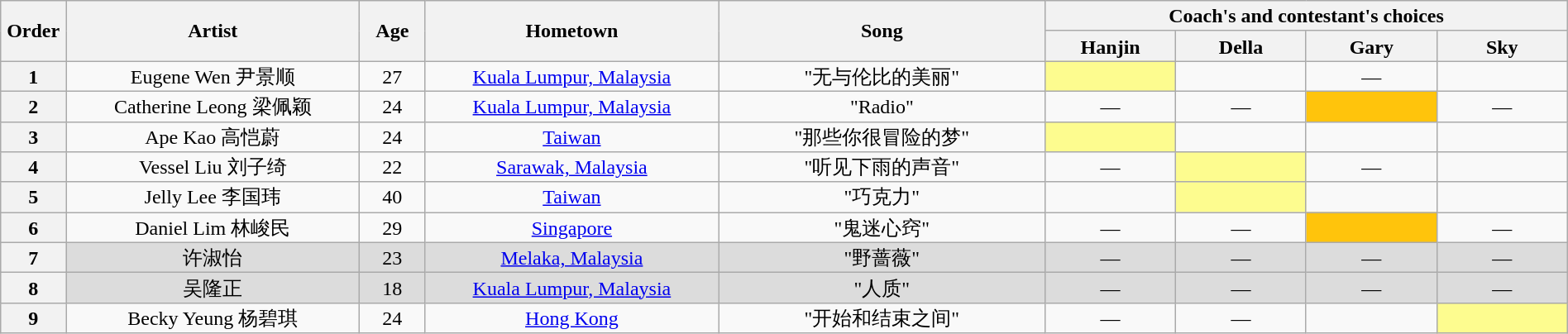<table class="wikitable" style="text-align:center; line-height:17px; width:100%;">
<tr>
<th rowspan="2" scope="col" style="width:04%;">Order</th>
<th rowspan="2" scope="col" style="width:18%;">Artist</th>
<th rowspan="2" scope="col" style="width:04%;">Age</th>
<th rowspan="2" scope="col" style="width:18%;">Hometown</th>
<th rowspan="2" scope="col" style="width:20%;">Song</th>
<th colspan="4" scope="col" style="width:24%;">Coach's and contestant's choices</th>
</tr>
<tr>
<th style="width:08%;">Hanjin</th>
<th style="width:08%;">Della</th>
<th style="width:08%;">Gary</th>
<th style="width:08%;">Sky</th>
</tr>
<tr>
<th>1</th>
<td>Eugene Wen 尹景顺</td>
<td>27</td>
<td><a href='#'>Kuala Lumpur, Malaysia</a></td>
<td>"无与伦比的美丽"</td>
<td style="background:#Fdfc8f;"></td>
<td></td>
<td>—</td>
</tr>
<tr>
<th>2</th>
<td>Catherine Leong 梁佩颖</td>
<td>24</td>
<td><a href='#'>Kuala Lumpur, Malaysia</a></td>
<td>"Radio"</td>
<td>—</td>
<td>—</td>
<td style="background:#FFC40C;"></td>
<td>—</td>
</tr>
<tr>
<th>3</th>
<td>Ape Kao 高恺蔚</td>
<td>24</td>
<td><a href='#'>Taiwan</a></td>
<td>"那些你很冒险的梦"</td>
<td style="background:#Fdfc8f;"></td>
<td></td>
<td></td>
<td></td>
</tr>
<tr>
<th>4</th>
<td>Vessel Liu 刘子绮</td>
<td>22</td>
<td><a href='#'>Sarawak, Malaysia</a></td>
<td>"听见下雨的声音"</td>
<td>—</td>
<td style="background:#Fdfc8f;"></td>
<td>—</td>
<td></td>
</tr>
<tr>
<th>5</th>
<td>Jelly Lee 李国玮</td>
<td>40</td>
<td><a href='#'>Taiwan</a></td>
<td>"巧克力"</td>
<td></td>
<td style="background:#Fdfc8f;"></td>
<td></td>
<td></td>
</tr>
<tr>
<th>6</th>
<td>Daniel Lim 林峻民</td>
<td>29</td>
<td><a href='#'>Singapore</a></td>
<td>"鬼迷心窍"</td>
<td>—</td>
<td>—</td>
<td style="background:#FFC40C;"></td>
<td>—</td>
</tr>
<tr bgcolor="#DCDCDC">
<th>7</th>
<td>许淑怡</td>
<td>23</td>
<td><a href='#'>Melaka, Malaysia</a></td>
<td>"野蔷薇"</td>
<td>—</td>
<td>—</td>
<td>—</td>
<td>—</td>
</tr>
<tr bgcolor="#DCDCDC">
<th>8</th>
<td>吴隆正</td>
<td>18</td>
<td><a href='#'>Kuala Lumpur, Malaysia</a></td>
<td>"人质"</td>
<td>—</td>
<td>—</td>
<td>—</td>
<td>—</td>
</tr>
<tr>
<th>9</th>
<td>Becky Yeung 杨碧琪</td>
<td>24</td>
<td><a href='#'>Hong Kong</a></td>
<td>"开始和结束之间"</td>
<td>—</td>
<td>—</td>
<td></td>
<td style="background:#Fdfc8f;"></td>
</tr>
</table>
